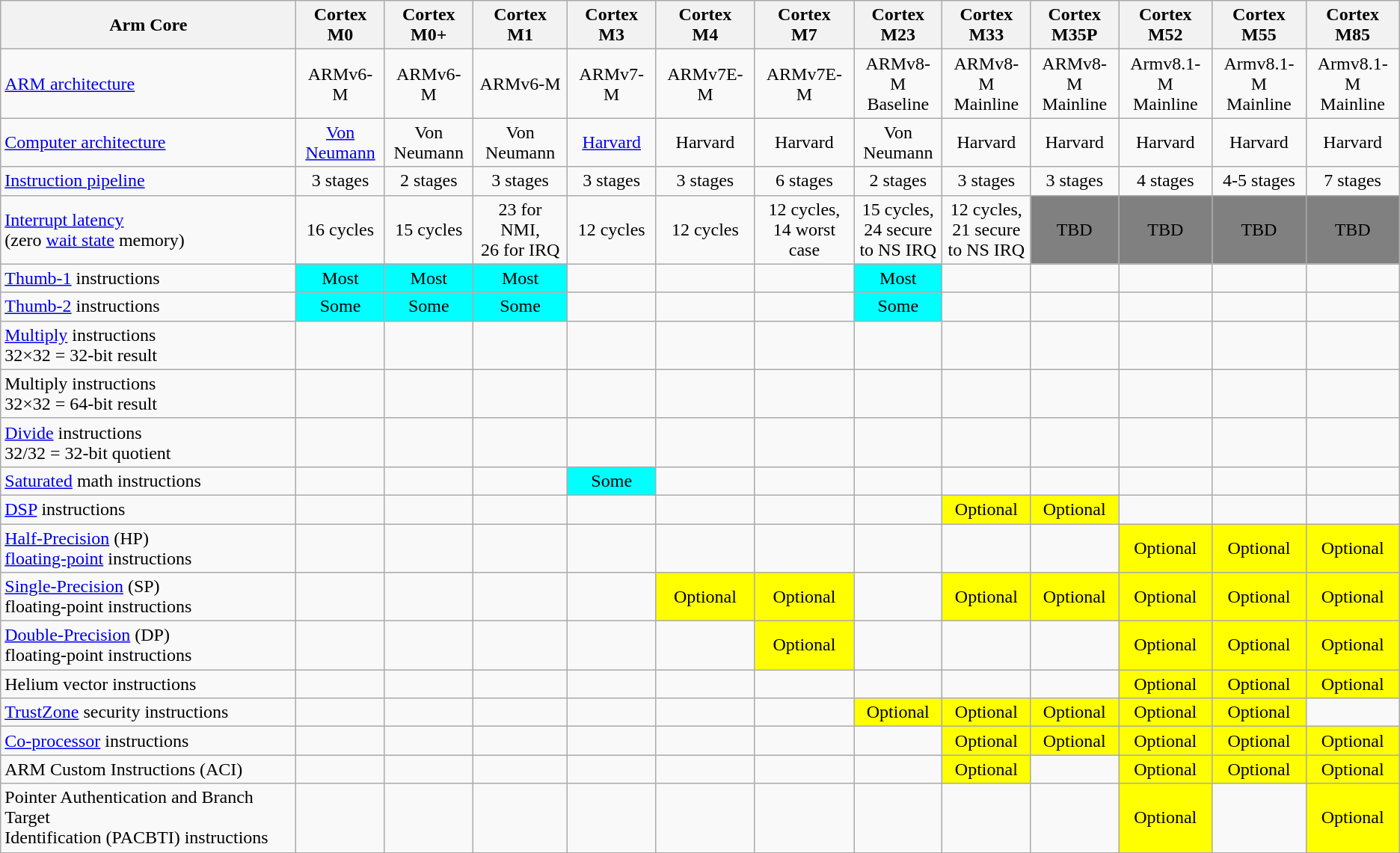<table class="wikitable">
<tr>
<th>Arm Core</th>
<th>Cortex<br>M0</th>
<th>Cortex<br>M0+</th>
<th>Cortex<br>M1</th>
<th>Cortex<br>M3</th>
<th>Cortex<br>M4</th>
<th>Cortex<br>M7</th>
<th>Cortex<br>M23</th>
<th>Cortex<br>M33</th>
<th>Cortex<br>M35P</th>
<th>Cortex<br>M52</th>
<th>Cortex<br>M55</th>
<th>Cortex<br>M85</th>
</tr>
<tr>
<td><a href='#'>ARM architecture</a></td>
<td style="text-align: center;">ARMv6-M<br></td>
<td style="text-align: center;">ARMv6-M<br></td>
<td style="text-align: center;">ARMv6-M<br></td>
<td style="text-align: center;">ARMv7-M<br></td>
<td style="text-align: center;">ARMv7E-M<br></td>
<td style="text-align: center;">ARMv7E-M<br></td>
<td style="text-align: center;">ARMv8-M<br>Baseline</td>
<td style="text-align: center;">ARMv8-M<br>Mainline</td>
<td style="text-align: center;">ARMv8-M<br>Mainline</td>
<td style="text-align: center;">Armv8.1-M<br>Mainline</td>
<td style="text-align: center;">Armv8.1-M<br>Mainline</td>
<td style="text-align: center;">Armv8.1-M<br>Mainline</td>
</tr>
<tr>
<td><a href='#'>Computer architecture</a></td>
<td style="text-align: center;"><a href='#'>Von<br>Neumann</a></td>
<td style="text-align: center;">Von<br>Neumann</td>
<td style="text-align: center;">Von<br>Neumann</td>
<td style="text-align: center;"><a href='#'>Harvard</a></td>
<td style="text-align: center;">Harvard</td>
<td style="text-align: center;">Harvard</td>
<td style="text-align: center;">Von<br>Neumann</td>
<td style="text-align: center;">Harvard</td>
<td style="text-align: center;">Harvard</td>
<td style="text-align: center;">Harvard</td>
<td style="text-align: center;">Harvard</td>
<td style="text-align: center;">Harvard</td>
</tr>
<tr>
<td><a href='#'>Instruction pipeline</a></td>
<td style="text-align: center;">3 stages</td>
<td style="text-align: center;">2 stages</td>
<td style="text-align: center;">3 stages</td>
<td style="text-align: center;">3 stages</td>
<td style="text-align: center;">3 stages</td>
<td style="text-align: center;">6 stages</td>
<td style="text-align: center;">2 stages</td>
<td style="text-align: center;">3 stages</td>
<td style="text-align: center;">3 stages</td>
<td style="text-align: center;">4 stages</td>
<td style="text-align: center;">4-5 stages</td>
<td style="text-align: center;">7 stages</td>
</tr>
<tr>
<td><a href='#'>Interrupt latency</a><br>(zero <a href='#'>wait state</a> memory)</td>
<td style="text-align: center;">16 cycles</td>
<td style="text-align: center;">15 cycles</td>
<td style="text-align: center;">23 for NMI,<br>26 for IRQ</td>
<td style="text-align: center;">12 cycles</td>
<td style="text-align: center;">12 cycles</td>
<td style="text-align: center;">12 cycles,<br>14 worst<br>case</td>
<td style="text-align: center;">15 cycles,<br>24 secure<br>to NS IRQ</td>
<td style="text-align: center;">12 cycles,<br>21 secure<br>to NS IRQ</td>
<td style="background: grey; text-align: center;">TBD</td>
<td style="background: grey; text-align: center;">TBD</td>
<td style="background: grey; text-align: center;">TBD</td>
<td style="background: grey; text-align: center;">TBD</td>
</tr>
<tr>
<td><a href='#'>Thumb-1</a> instructions</td>
<td style="background: cyan; text-align: center;">Most</td>
<td style="background: cyan; text-align: center;">Most</td>
<td style="background: cyan; text-align: center;">Most</td>
<td></td>
<td></td>
<td></td>
<td style="background: cyan; text-align: center;">Most</td>
<td></td>
<td></td>
<td></td>
<td></td>
<td></td>
</tr>
<tr>
<td><a href='#'>Thumb-2</a> instructions</td>
<td style="background: cyan; text-align: center;">Some</td>
<td style="background: cyan; text-align: center;">Some</td>
<td style="background: cyan; text-align: center;">Some</td>
<td></td>
<td></td>
<td></td>
<td style="background: cyan; text-align: center;">Some</td>
<td></td>
<td></td>
<td></td>
<td></td>
<td></td>
</tr>
<tr>
<td><a href='#'>Multiply</a> instructions<br>32×32 = 32-bit result</td>
<td></td>
<td></td>
<td></td>
<td></td>
<td></td>
<td></td>
<td></td>
<td></td>
<td></td>
<td></td>
<td></td>
<td></td>
</tr>
<tr>
<td>Multiply instructions<br>32×32 = 64-bit result</td>
<td></td>
<td></td>
<td></td>
<td></td>
<td></td>
<td></td>
<td></td>
<td></td>
<td></td>
<td></td>
<td></td>
<td></td>
</tr>
<tr>
<td><a href='#'>Divide</a> instructions<br>32/32 = 32-bit quotient</td>
<td></td>
<td></td>
<td></td>
<td></td>
<td></td>
<td></td>
<td></td>
<td></td>
<td></td>
<td></td>
<td></td>
<td></td>
</tr>
<tr>
<td><a href='#'>Saturated</a> math instructions</td>
<td></td>
<td></td>
<td></td>
<td style="background: cyan; text-align: center;">Some</td>
<td></td>
<td></td>
<td></td>
<td></td>
<td></td>
<td></td>
<td></td>
<td></td>
</tr>
<tr>
<td><a href='#'>DSP</a> instructions</td>
<td></td>
<td></td>
<td></td>
<td></td>
<td></td>
<td></td>
<td></td>
<td style="background: yellow; text-align: center;">Optional</td>
<td style="background: yellow; text-align: center;">Optional</td>
<td></td>
<td></td>
<td></td>
</tr>
<tr>
<td><a href='#'>Half-Precision</a> (HP)<br><a href='#'>floating-point</a> instructions</td>
<td></td>
<td></td>
<td></td>
<td></td>
<td></td>
<td></td>
<td></td>
<td></td>
<td></td>
<td style="background: yellow; text-align: center;">Optional</td>
<td style="background: yellow; text-align: center;">Optional</td>
<td style="background: yellow; text-align: center;">Optional</td>
</tr>
<tr>
<td><a href='#'>Single-Precision</a> (SP)<br>floating-point instructions</td>
<td></td>
<td></td>
<td></td>
<td></td>
<td style="background: yellow; text-align: center;">Optional</td>
<td style="background: yellow; text-align: center;">Optional</td>
<td></td>
<td style="background: yellow; text-align: center;">Optional</td>
<td style="background: yellow; text-align: center;">Optional</td>
<td style="background: yellow; text-align: center;">Optional</td>
<td style="background: yellow; text-align: center;">Optional</td>
<td style="background: yellow; text-align: center;">Optional</td>
</tr>
<tr>
<td><a href='#'>Double-Precision</a> (DP)<br>floating-point instructions</td>
<td></td>
<td></td>
<td></td>
<td></td>
<td></td>
<td style="background: yellow; text-align: center;">Optional</td>
<td></td>
<td></td>
<td></td>
<td style="background: yellow; text-align: center;">Optional</td>
<td style="background: yellow; text-align: center;">Optional</td>
<td style="background: yellow; text-align: center;">Optional</td>
</tr>
<tr>
<td>Helium vector instructions</td>
<td></td>
<td></td>
<td></td>
<td></td>
<td></td>
<td></td>
<td></td>
<td></td>
<td></td>
<td style="background: yellow; text-align: center;">Optional</td>
<td style="background: yellow; text-align: center;">Optional</td>
<td style="background: yellow; text-align: center;">Optional</td>
</tr>
<tr>
<td><a href='#'>TrustZone</a> security instructions</td>
<td></td>
<td></td>
<td></td>
<td></td>
<td></td>
<td></td>
<td style="background: yellow; text-align: center;">Optional</td>
<td style="background: yellow; text-align: center;">Optional</td>
<td style="background: yellow; text-align: center;">Optional</td>
<td style="background: yellow; text-align: center;">Optional</td>
<td style="background: yellow; text-align: center;">Optional</td>
<td></td>
</tr>
<tr>
<td><a href='#'>Co-processor</a> instructions</td>
<td></td>
<td></td>
<td></td>
<td></td>
<td></td>
<td></td>
<td></td>
<td style="background: yellow; text-align: center;">Optional</td>
<td style="background: yellow; text-align: center;">Optional</td>
<td style="background: yellow; text-align: center;">Optional</td>
<td style="background: yellow; text-align: center;">Optional</td>
<td style="background: yellow; text-align: center;">Optional</td>
</tr>
<tr>
<td>ARM Custom Instructions (ACI)</td>
<td></td>
<td></td>
<td></td>
<td></td>
<td></td>
<td></td>
<td></td>
<td style="background: yellow; text-align: center;">Optional</td>
<td></td>
<td style="background: yellow; text-align: center;">Optional</td>
<td style="background: yellow; text-align: center;">Optional</td>
<td style="background: yellow; text-align: center;">Optional</td>
</tr>
<tr>
<td>Pointer Authentication and Branch Target<br>Identification (PACBTI) instructions</td>
<td></td>
<td></td>
<td></td>
<td></td>
<td></td>
<td></td>
<td></td>
<td></td>
<td></td>
<td style="background: yellow; text-align: center;">Optional</td>
<td></td>
<td style="background: yellow; text-align: center;">Optional</td>
</tr>
</table>
